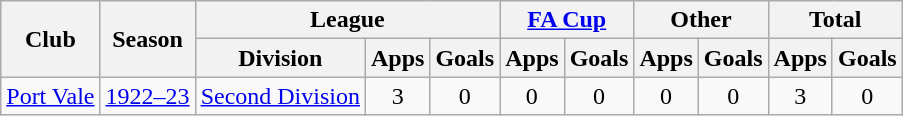<table class="wikitable" style="text-align:center">
<tr>
<th rowspan="2">Club</th>
<th rowspan="2">Season</th>
<th colspan="3">League</th>
<th colspan="2"><a href='#'>FA Cup</a></th>
<th colspan="2">Other</th>
<th colspan="2">Total</th>
</tr>
<tr>
<th>Division</th>
<th>Apps</th>
<th>Goals</th>
<th>Apps</th>
<th>Goals</th>
<th>Apps</th>
<th>Goals</th>
<th>Apps</th>
<th>Goals</th>
</tr>
<tr>
<td><a href='#'>Port Vale</a></td>
<td><a href='#'>1922–23</a></td>
<td><a href='#'>Second Division</a></td>
<td>3</td>
<td>0</td>
<td>0</td>
<td>0</td>
<td>0</td>
<td>0</td>
<td>3</td>
<td>0</td>
</tr>
</table>
